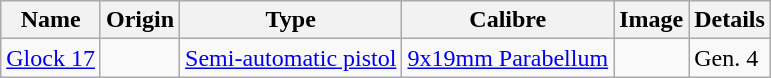<table class="wikitable">
<tr>
<th>Name</th>
<th>Origin</th>
<th>Type</th>
<th>Calibre</th>
<th>Image</th>
<th>Details</th>
</tr>
<tr>
<td><a href='#'>Glock 17</a></td>
<td></td>
<td><a href='#'>Semi-automatic pistol</a></td>
<td><a href='#'>9x19mm Parabellum</a></td>
<td></td>
<td>Gen. 4</td>
</tr>
</table>
